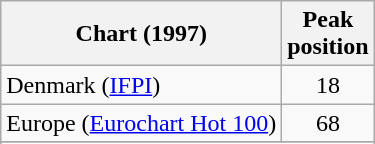<table class="wikitable sortable">
<tr>
<th align="left">Chart (1997)</th>
<th align="center">Peak<br>position</th>
</tr>
<tr>
<td align="left">Denmark (<a href='#'>IFPI</a>)</td>
<td align="center">18</td>
</tr>
<tr>
<td align="left">Europe (<a href='#'>Eurochart Hot 100</a>)</td>
<td align="center">68</td>
</tr>
<tr>
</tr>
<tr>
</tr>
<tr>
</tr>
</table>
